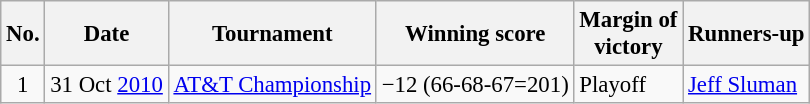<table class="wikitable" style="font-size:95%;">
<tr>
<th>No.</th>
<th>Date</th>
<th>Tournament</th>
<th>Winning score</th>
<th>Margin of<br>victory</th>
<th>Runners-up</th>
</tr>
<tr>
<td align=center>1</td>
<td align=right>31 Oct <a href='#'>2010</a></td>
<td><a href='#'>AT&T Championship</a></td>
<td>−12 (66-68-67=201)</td>
<td>Playoff</td>
<td> <a href='#'>Jeff Sluman</a></td>
</tr>
</table>
